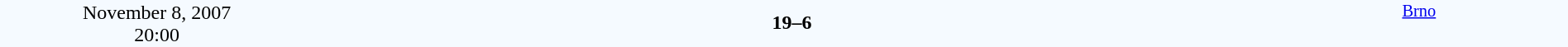<table style="width: 100%; background:#F5FAFF;" cellspacing="0">
<tr>
<td align=center rowspan=3 width=20%>November 8, 2007<br>20:00</td>
</tr>
<tr>
<td width=24% align=right></td>
<td align=center width=13%><strong>19–6</strong></td>
<td width=24%></td>
<td style=font-size:85% rowspan=3 valign=top align=center><a href='#'>Brno</a></td>
</tr>
<tr style=font-size:85%>
<td align=right></td>
<td align=center></td>
<td></td>
</tr>
</table>
